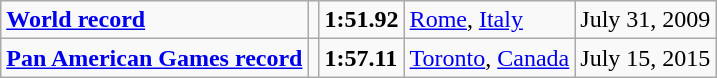<table class="wikitable">
<tr>
<td><strong><a href='#'>World record</a></strong></td>
<td></td>
<td><strong>1:51.92</strong></td>
<td><a href='#'>Rome</a>, <a href='#'>Italy</a></td>
<td>July 31, 2009</td>
</tr>
<tr>
<td><strong><a href='#'>Pan American Games record</a></strong></td>
<td></td>
<td><strong>1:57.11</strong></td>
<td><a href='#'>Toronto</a>, <a href='#'>Canada</a></td>
<td>July 15, 2015</td>
</tr>
</table>
